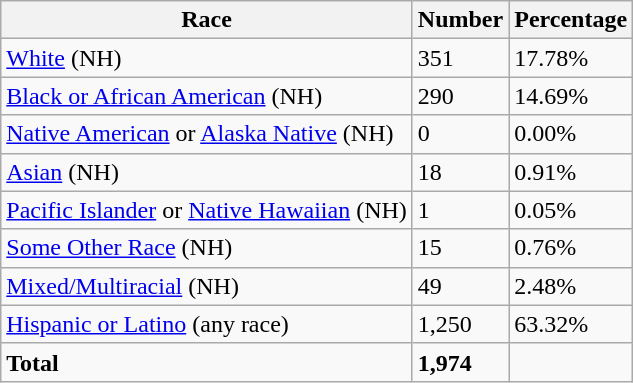<table class="wikitable">
<tr>
<th>Race</th>
<th>Number</th>
<th>Percentage</th>
</tr>
<tr>
<td><a href='#'>White</a> (NH)</td>
<td>351</td>
<td>17.78%</td>
</tr>
<tr>
<td><a href='#'>Black or African American</a> (NH)</td>
<td>290</td>
<td>14.69%</td>
</tr>
<tr>
<td><a href='#'>Native American</a> or <a href='#'>Alaska Native</a> (NH)</td>
<td>0</td>
<td>0.00%</td>
</tr>
<tr>
<td><a href='#'>Asian</a> (NH)</td>
<td>18</td>
<td>0.91%</td>
</tr>
<tr>
<td><a href='#'>Pacific Islander</a> or <a href='#'>Native Hawaiian</a> (NH)</td>
<td>1</td>
<td>0.05%</td>
</tr>
<tr>
<td><a href='#'>Some Other Race</a> (NH)</td>
<td>15</td>
<td>0.76%</td>
</tr>
<tr>
<td><a href='#'>Mixed/Multiracial</a> (NH)</td>
<td>49</td>
<td>2.48%</td>
</tr>
<tr>
<td><a href='#'>Hispanic or Latino</a> (any race)</td>
<td>1,250</td>
<td>63.32%</td>
</tr>
<tr>
<td><strong>Total</strong></td>
<td><strong>1,974</strong></td>
</tr>
</table>
